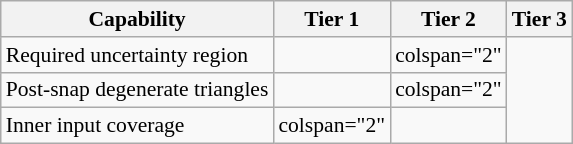<table class="wikitable"  style="font-size: 90%">
<tr>
<th>Capability</th>
<th>Tier 1</th>
<th>Tier 2</th>
<th>Tier 3</th>
</tr>
<tr>
<td>Required uncertainty region</td>
<td></td>
<td>colspan="2"  </td>
</tr>
<tr>
<td>Post-snap degenerate triangles</td>
<td></td>
<td>colspan="2" </td>
</tr>
<tr>
<td>Inner input coverage</td>
<td>colspan="2" </td>
<td></td>
</tr>
</table>
